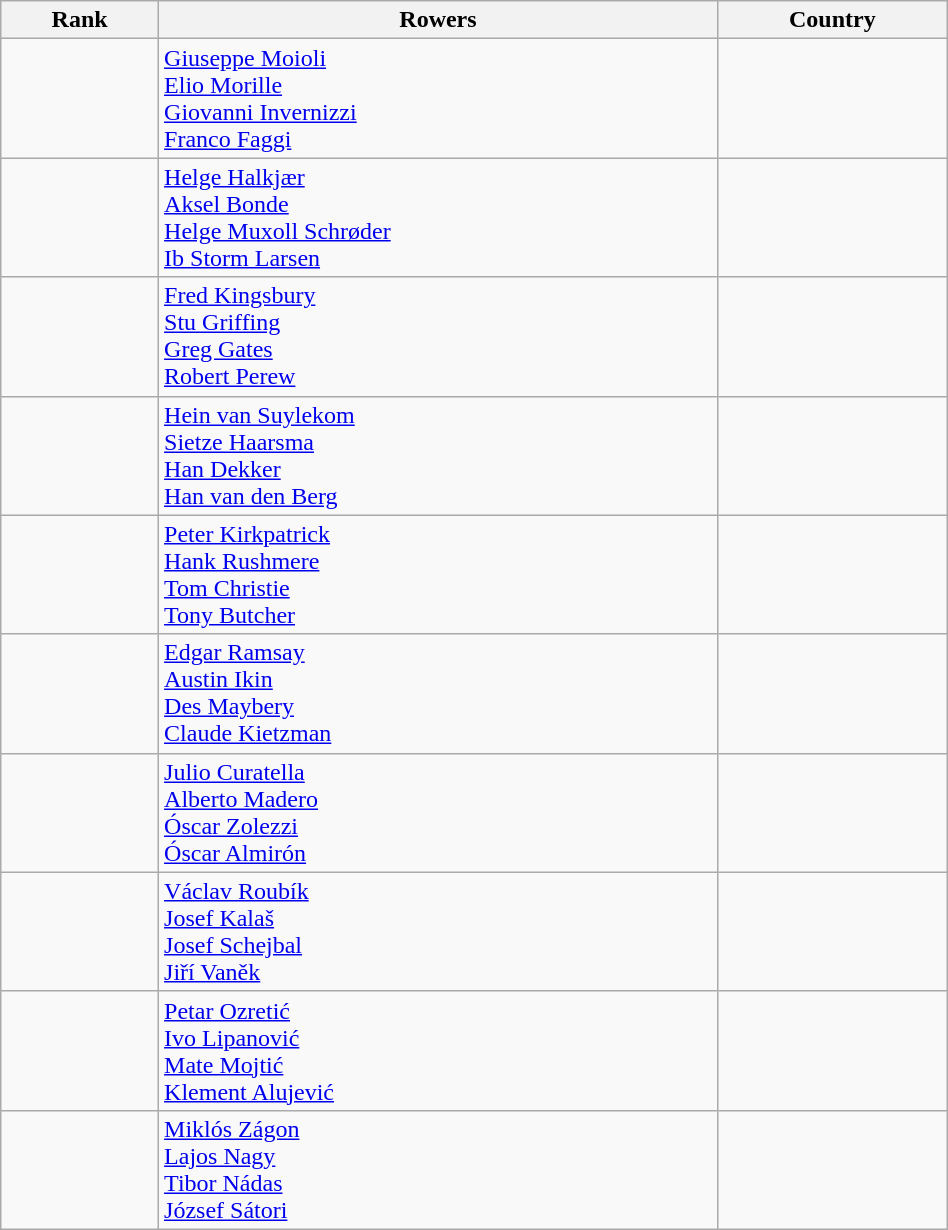<table class="wikitable" width=50%>
<tr>
<th>Rank</th>
<th>Rowers</th>
<th>Country</th>
</tr>
<tr>
<td></td>
<td><a href='#'>Giuseppe Moioli</a><br><a href='#'>Elio Morille</a><br><a href='#'>Giovanni Invernizzi</a><br><a href='#'>Franco Faggi</a></td>
<td></td>
</tr>
<tr>
<td></td>
<td><a href='#'>Helge Halkjær</a><br><a href='#'>Aksel Bonde</a><br><a href='#'>Helge Muxoll Schrøder</a><br><a href='#'>Ib Storm Larsen</a></td>
<td></td>
</tr>
<tr>
<td></td>
<td><a href='#'>Fred Kingsbury</a><br><a href='#'>Stu Griffing</a><br><a href='#'>Greg Gates</a><br><a href='#'>Robert Perew</a></td>
<td></td>
</tr>
<tr>
<td></td>
<td><a href='#'>Hein van Suylekom</a><br><a href='#'>Sietze Haarsma</a><br><a href='#'>Han Dekker</a><br><a href='#'>Han van den Berg</a></td>
<td></td>
</tr>
<tr>
<td></td>
<td><a href='#'>Peter Kirkpatrick</a><br><a href='#'>Hank Rushmere</a><br><a href='#'>Tom Christie</a><br><a href='#'>Tony Butcher</a></td>
<td></td>
</tr>
<tr>
<td></td>
<td><a href='#'>Edgar Ramsay</a><br><a href='#'>Austin Ikin</a><br><a href='#'>Des Maybery</a><br><a href='#'>Claude Kietzman</a></td>
<td></td>
</tr>
<tr>
<td></td>
<td><a href='#'>Julio Curatella</a><br><a href='#'>Alberto Madero</a><br><a href='#'>Óscar Zolezzi</a><br><a href='#'>Óscar Almirón</a></td>
<td></td>
</tr>
<tr>
<td></td>
<td><a href='#'>Václav Roubík</a><br><a href='#'>Josef Kalaš</a><br><a href='#'>Josef Schejbal</a><br><a href='#'>Jiří Vaněk</a></td>
<td></td>
</tr>
<tr>
<td></td>
<td><a href='#'>Petar Ozretić</a><br><a href='#'>Ivo Lipanović</a><br><a href='#'>Mate Mojtić</a><br><a href='#'>Klement Alujević</a></td>
<td></td>
</tr>
<tr>
<td></td>
<td><a href='#'>Miklós Zágon</a><br><a href='#'>Lajos Nagy</a><br><a href='#'>Tibor Nádas</a><br><a href='#'>József Sátori</a></td>
<td></td>
</tr>
</table>
